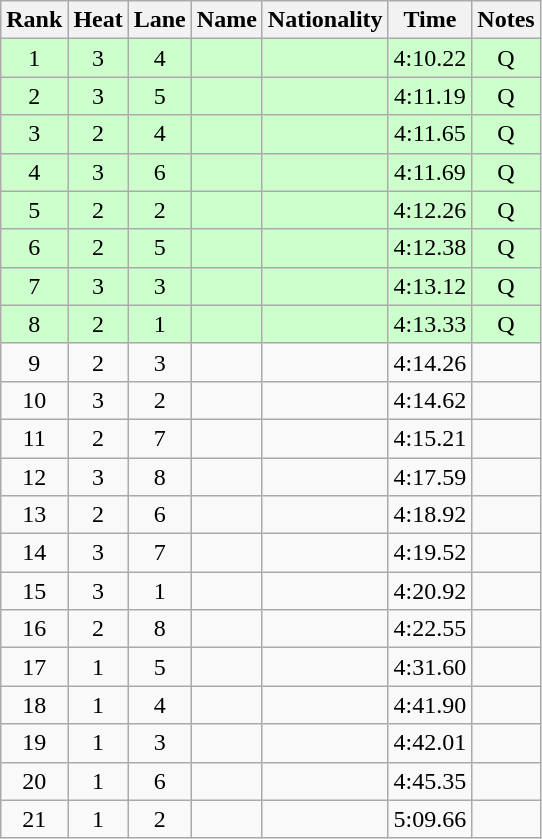<table class="wikitable sortable" style="text-align:center">
<tr>
<th>Rank</th>
<th>Heat</th>
<th>Lane</th>
<th>Name</th>
<th>Nationality</th>
<th>Time</th>
<th>Notes</th>
</tr>
<tr bgcolor="ccffcc">
<td>1</td>
<td>3</td>
<td>4</td>
<td align="left"></td>
<td align="left"></td>
<td>4:10.22</td>
<td>Q</td>
</tr>
<tr bgcolor="ccffcc">
<td>2</td>
<td>3</td>
<td>5</td>
<td align="left"></td>
<td align="left"></td>
<td>4:11.19</td>
<td>Q</td>
</tr>
<tr bgcolor="ccffcc">
<td>3</td>
<td>2</td>
<td>4</td>
<td align="left"></td>
<td align="left"></td>
<td>4:11.65</td>
<td>Q</td>
</tr>
<tr bgcolor="ccffcc">
<td>4</td>
<td>3</td>
<td>6</td>
<td align="left"></td>
<td align="left"></td>
<td>4:11.69</td>
<td>Q</td>
</tr>
<tr bgcolor="ccffcc">
<td>5</td>
<td>2</td>
<td>2</td>
<td align="left"></td>
<td align="left"></td>
<td>4:12.26</td>
<td>Q</td>
</tr>
<tr bgcolor="ccffcc">
<td>6</td>
<td>2</td>
<td>5</td>
<td align="left"></td>
<td align="left"></td>
<td>4:12.38</td>
<td>Q</td>
</tr>
<tr bgcolor="ccffcc">
<td>7</td>
<td>3</td>
<td>3</td>
<td align="left"></td>
<td align="left"></td>
<td>4:13.12</td>
<td>Q</td>
</tr>
<tr bgcolor="ccffcc">
<td>8</td>
<td>2</td>
<td>1</td>
<td align="left"></td>
<td align="left"></td>
<td>4:13.33</td>
<td>Q</td>
</tr>
<tr>
<td>9</td>
<td>2</td>
<td>3</td>
<td align="left"></td>
<td align="left"></td>
<td>4:14.26</td>
<td></td>
</tr>
<tr>
<td>10</td>
<td>3</td>
<td>2</td>
<td align="left"></td>
<td align="left"></td>
<td>4:14.62</td>
<td></td>
</tr>
<tr>
<td>11</td>
<td>2</td>
<td>7</td>
<td align="left"></td>
<td align="left"></td>
<td>4:15.21</td>
<td></td>
</tr>
<tr>
<td>12</td>
<td>3</td>
<td>8</td>
<td align="left"></td>
<td align="left"></td>
<td>4:17.59</td>
<td></td>
</tr>
<tr>
<td>13</td>
<td>2</td>
<td>6</td>
<td align="left"></td>
<td align="left"></td>
<td>4:18.92</td>
<td></td>
</tr>
<tr>
<td>14</td>
<td>3</td>
<td>7</td>
<td align="left"></td>
<td align="left"></td>
<td>4:19.52</td>
<td></td>
</tr>
<tr>
<td>15</td>
<td>3</td>
<td>1</td>
<td align="left"></td>
<td align=left></td>
<td>4:20.92</td>
<td></td>
</tr>
<tr>
<td>16</td>
<td>2</td>
<td>8</td>
<td align="left"></td>
<td align="left"></td>
<td>4:22.55</td>
<td></td>
</tr>
<tr>
<td>17</td>
<td>1</td>
<td>5</td>
<td align="left"></td>
<td align="left"></td>
<td>4:31.60</td>
<td></td>
</tr>
<tr>
<td>18</td>
<td>1</td>
<td>4</td>
<td align="left"></td>
<td align="left"></td>
<td>4:41.90</td>
<td></td>
</tr>
<tr>
<td>19</td>
<td>1</td>
<td>3</td>
<td align="left"></td>
<td align="left"></td>
<td>4:42.01</td>
<td></td>
</tr>
<tr>
<td>20</td>
<td>1</td>
<td>6</td>
<td align="left"></td>
<td align="left"></td>
<td>4:45.35</td>
<td></td>
</tr>
<tr>
<td>21</td>
<td>1</td>
<td>2</td>
<td align="left"></td>
<td align="left"></td>
<td>5:09.66</td>
<td></td>
</tr>
</table>
